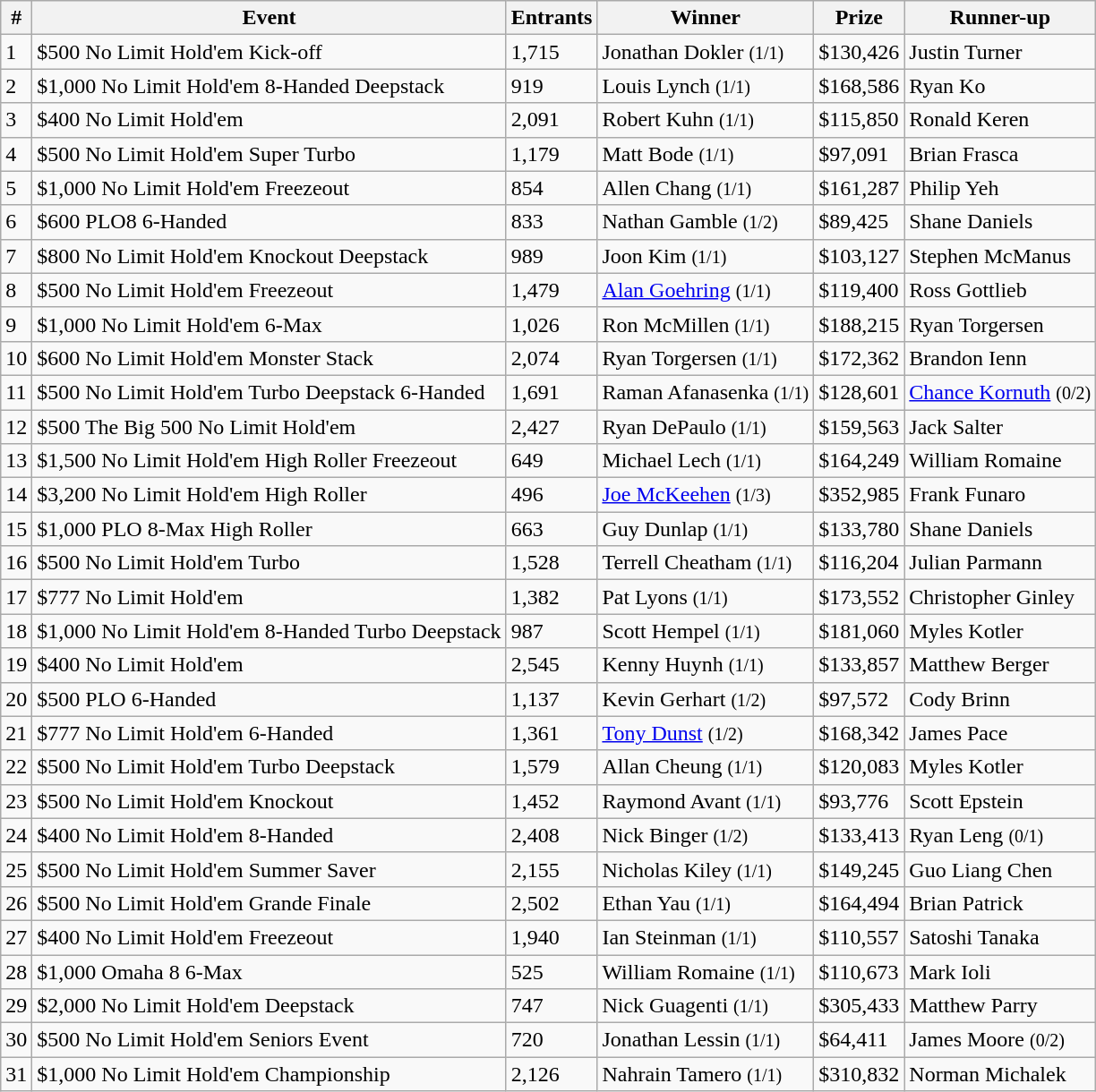<table class="wikitable sortable">
<tr>
<th bgcolor="#FFEBAD">#</th>
<th bgcolor="#FFEBAD">Event</th>
<th bgcolor="#FFEBAD">Entrants</th>
<th bgcolor="#FFEBAD">Winner</th>
<th bgcolor="#FFEBAD">Prize</th>
<th bgcolor="#FFEBAD">Runner-up</th>
</tr>
<tr>
<td>1</td>
<td>$500 No Limit Hold'em Kick-off</td>
<td>1,715</td>
<td> Jonathan Dokler <small>(1/1)<br></small></td>
<td>$130,426</td>
<td> Justin Turner</td>
</tr>
<tr>
<td>2</td>
<td>$1,000 No Limit Hold'em 8-Handed Deepstack</td>
<td>919</td>
<td> Louis Lynch <small>(1/1)</small></td>
<td>$168,586</td>
<td> Ryan Ko</td>
</tr>
<tr>
<td>3</td>
<td>$400 No Limit Hold'em</td>
<td>2,091</td>
<td> Robert Kuhn <small>(1/1)</small></td>
<td>$115,850</td>
<td> Ronald Keren</td>
</tr>
<tr>
<td>4</td>
<td>$500 No Limit Hold'em Super Turbo</td>
<td>1,179</td>
<td> Matt Bode <small>(1/1)</small></td>
<td>$97,091</td>
<td> Brian Frasca</td>
</tr>
<tr>
<td>5</td>
<td>$1,000 No Limit Hold'em Freezeout</td>
<td>854</td>
<td> Allen Chang <small>(1/1)</small></td>
<td>$161,287</td>
<td> Philip Yeh</td>
</tr>
<tr>
<td>6</td>
<td>$600 PLO8 6-Handed</td>
<td>833</td>
<td> Nathan Gamble <small>(1/2)</small></td>
<td>$89,425</td>
<td> Shane Daniels</td>
</tr>
<tr>
<td>7</td>
<td>$800 No Limit Hold'em Knockout Deepstack</td>
<td>989</td>
<td> Joon Kim <small>(1/1)</small></td>
<td>$103,127</td>
<td> Stephen McManus</td>
</tr>
<tr>
<td>8</td>
<td>$500 No Limit Hold'em Freezeout</td>
<td>1,479</td>
<td> <a href='#'>Alan Goehring</a> <small>(1/1)</small></td>
<td>$119,400</td>
<td> Ross Gottlieb</td>
</tr>
<tr>
<td>9</td>
<td>$1,000 No Limit Hold'em 6-Max</td>
<td>1,026</td>
<td> Ron McMillen <small>(1/1)</small></td>
<td>$188,215</td>
<td> Ryan Torgersen</td>
</tr>
<tr>
<td>10</td>
<td>$600 No Limit Hold'em Monster Stack</td>
<td>2,074</td>
<td> Ryan Torgersen <small>(1/1)</small></td>
<td>$172,362</td>
<td> Brandon Ienn</td>
</tr>
<tr>
<td>11</td>
<td>$500 No Limit Hold'em Turbo Deepstack 6-Handed</td>
<td>1,691</td>
<td> Raman Afanasenka <small>(1/1)</small></td>
<td>$128,601</td>
<td> <a href='#'>Chance Kornuth</a> <small>(0/2)<br></small></td>
</tr>
<tr>
<td>12</td>
<td>$500 The Big 500 No Limit Hold'em</td>
<td>2,427</td>
<td> Ryan DePaulo <small>(1/1)</small></td>
<td>$159,563</td>
<td> Jack Salter</td>
</tr>
<tr>
<td>13</td>
<td>$1,500 No Limit Hold'em High Roller Freezeout</td>
<td>649</td>
<td> Michael Lech <small>(1/1)</small></td>
<td>$164,249</td>
<td> William Romaine</td>
</tr>
<tr>
<td>14</td>
<td>$3,200 No Limit Hold'em High Roller</td>
<td>496</td>
<td> <a href='#'>Joe McKeehen</a> <small>(1/3)</small></td>
<td>$352,985</td>
<td> Frank Funaro</td>
</tr>
<tr>
<td>15</td>
<td>$1,000 PLO 8-Max High Roller</td>
<td>663</td>
<td> Guy Dunlap <small>(1/1)</small></td>
<td>$133,780</td>
<td> Shane Daniels</td>
</tr>
<tr>
<td>16</td>
<td>$500 No Limit Hold'em Turbo</td>
<td>1,528</td>
<td> Terrell Cheatham <small>(1/1)</small></td>
<td>$116,204</td>
<td> Julian Parmann</td>
</tr>
<tr>
<td>17</td>
<td>$777 No Limit Hold'em</td>
<td>1,382</td>
<td> Pat Lyons <small>(1/1)</small></td>
<td>$173,552</td>
<td> Christopher Ginley</td>
</tr>
<tr>
<td>18</td>
<td>$1,000 No Limit Hold'em 8-Handed Turbo Deepstack</td>
<td>987</td>
<td> Scott Hempel <small>(1/1)</small></td>
<td>$181,060</td>
<td> Myles Kotler</td>
</tr>
<tr>
<td>19</td>
<td>$400 No Limit Hold'em</td>
<td>2,545</td>
<td> Kenny Huynh <small>(1/1)</small></td>
<td>$133,857</td>
<td> Matthew Berger</td>
</tr>
<tr>
<td>20</td>
<td>$500 PLO 6-Handed</td>
<td>1,137</td>
<td> Kevin Gerhart <small>(1/2)</small></td>
<td>$97,572</td>
<td> Cody Brinn</td>
</tr>
<tr>
<td>21</td>
<td>$777 No Limit Hold'em 6-Handed</td>
<td>1,361</td>
<td> <a href='#'>Tony Dunst</a> <small>(1/2)</small></td>
<td>$168,342</td>
<td> James Pace</td>
</tr>
<tr>
<td>22</td>
<td>$500 No Limit Hold'em Turbo Deepstack</td>
<td>1,579</td>
<td> Allan Cheung <small>(1/1)</small></td>
<td>$120,083</td>
<td> Myles Kotler</td>
</tr>
<tr>
<td>23</td>
<td>$500 No Limit Hold'em Knockout</td>
<td>1,452</td>
<td> Raymond Avant <small>(1/1)</small></td>
<td>$93,776</td>
<td> Scott Epstein</td>
</tr>
<tr>
<td>24</td>
<td>$400 No Limit Hold'em 8-Handed</td>
<td>2,408</td>
<td> Nick Binger <small>(1/2)</small></td>
<td>$133,413</td>
<td> Ryan Leng <small>(0/1)</small></td>
</tr>
<tr>
<td>25</td>
<td>$500 No Limit Hold'em Summer Saver</td>
<td>2,155</td>
<td> Nicholas Kiley <small>(1/1)</small></td>
<td>$149,245</td>
<td> Guo Liang Chen</td>
</tr>
<tr>
<td>26</td>
<td>$500 No Limit Hold'em Grande Finale</td>
<td>2,502</td>
<td> Ethan Yau <small>(1/1)</small></td>
<td>$164,494</td>
<td> Brian Patrick</td>
</tr>
<tr>
<td>27</td>
<td>$400 No Limit Hold'em Freezeout</td>
<td>1,940</td>
<td> Ian Steinman <small>(1/1)</small></td>
<td>$110,557</td>
<td> Satoshi Tanaka</td>
</tr>
<tr>
<td>28</td>
<td>$1,000 Omaha 8 6-Max</td>
<td>525</td>
<td> William Romaine <small>(1/1)</small></td>
<td>$110,673</td>
<td> Mark Ioli</td>
</tr>
<tr>
<td>29</td>
<td>$2,000 No Limit Hold'em Deepstack</td>
<td>747</td>
<td> Nick Guagenti <small>(1/1)</small></td>
<td>$305,433</td>
<td> Matthew Parry</td>
</tr>
<tr>
<td>30</td>
<td>$500 No Limit Hold'em Seniors Event</td>
<td>720</td>
<td> Jonathan Lessin <small>(1/1)</small></td>
<td>$64,411</td>
<td> James Moore <small>(0/2)</small></td>
</tr>
<tr>
<td>31</td>
<td>$1,000 No Limit Hold'em Championship</td>
<td>2,126</td>
<td> Nahrain Tamero <small>(1/1)</small></td>
<td>$310,832</td>
<td> Norman Michalek</td>
</tr>
</table>
